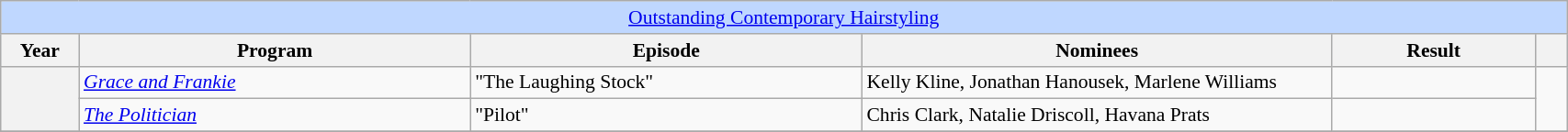<table class="wikitable plainrowheaders" style="font-size: 90%" width=90%>
<tr ---- bgcolor="#bfd7ff">
<td colspan=6 align=center><a href='#'>Outstanding Contemporary Hairstyling</a></td>
</tr>
<tr ---- bgcolor="#ebf5ff">
<th width="5%">Year</th>
<th width="25%">Program</th>
<th width="25%">Episode</th>
<th width="30%">Nominees</th>
<th width="13%">Result</th>
<th width="5%"></th>
</tr>
<tr>
<th rowspan="2" scope=row></th>
<td><em><a href='#'>Grace and Frankie</a></em></td>
<td>"The Laughing Stock"</td>
<td>Kelly Kline, Jonathan Hanousek, Marlene Williams</td>
<td></td>
<td rowspan="2"></td>
</tr>
<tr>
<td><em><a href='#'>The Politician</a></em></td>
<td>"Pilot"</td>
<td>Chris Clark, Natalie Driscoll, Havana Prats</td>
<td></td>
</tr>
<tr>
</tr>
</table>
